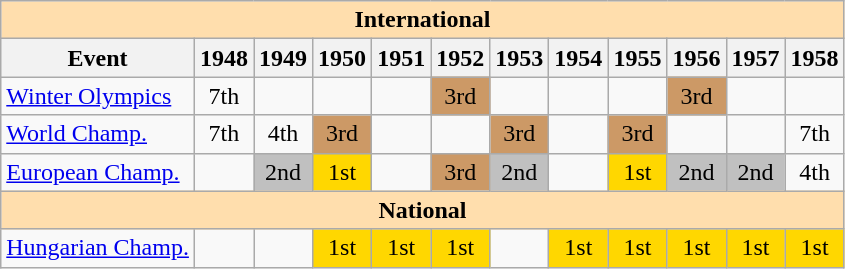<table class="wikitable" style="text-align:center">
<tr>
<th style="background-color: #ffdead; " colspan=12 align=center>International</th>
</tr>
<tr>
<th>Event</th>
<th>1948</th>
<th>1949</th>
<th>1950</th>
<th>1951</th>
<th>1952</th>
<th>1953</th>
<th>1954</th>
<th>1955</th>
<th>1956</th>
<th>1957</th>
<th>1958</th>
</tr>
<tr>
<td align=left><a href='#'>Winter Olympics</a></td>
<td>7th</td>
<td></td>
<td></td>
<td></td>
<td bgcolor=cc9966>3rd</td>
<td></td>
<td></td>
<td></td>
<td bgcolor=cc9966>3rd</td>
<td></td>
<td></td>
</tr>
<tr>
<td align=left><a href='#'>World Champ.</a></td>
<td>7th</td>
<td>4th</td>
<td bgcolor=cc9966>3rd</td>
<td></td>
<td></td>
<td bgcolor=cc9966>3rd</td>
<td></td>
<td bgcolor=cc9966>3rd</td>
<td></td>
<td></td>
<td>7th</td>
</tr>
<tr>
<td align=left><a href='#'>European Champ.</a></td>
<td></td>
<td bgcolor=silver>2nd</td>
<td bgcolor=gold>1st</td>
<td></td>
<td bgcolor=cc9966>3rd</td>
<td bgcolor=silver>2nd</td>
<td></td>
<td bgcolor=gold>1st</td>
<td bgcolor=silver>2nd</td>
<td bgcolor=silver>2nd</td>
<td>4th</td>
</tr>
<tr>
<th style="background-color: #ffdead; " colspan=12 align=center>National</th>
</tr>
<tr>
<td align=left><a href='#'>Hungarian Champ.</a></td>
<td></td>
<td></td>
<td bgcolor=gold>1st</td>
<td bgcolor=gold>1st</td>
<td bgcolor=gold>1st</td>
<td></td>
<td bgcolor=gold>1st</td>
<td bgcolor=gold>1st</td>
<td bgcolor=gold>1st</td>
<td bgcolor=gold>1st</td>
<td bgcolor=gold>1st</td>
</tr>
</table>
